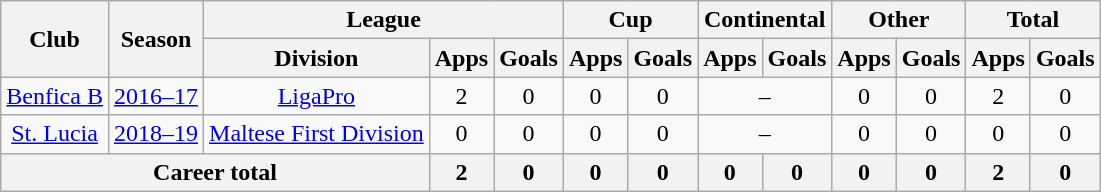<table class="wikitable" style="text-align: center">
<tr>
<th rowspan="2">Club</th>
<th rowspan="2">Season</th>
<th colspan="3">League</th>
<th colspan="2">Cup</th>
<th colspan="2">Continental</th>
<th colspan="2">Other</th>
<th colspan="2">Total</th>
</tr>
<tr>
<th>Division</th>
<th>Apps</th>
<th>Goals</th>
<th>Apps</th>
<th>Goals</th>
<th>Apps</th>
<th>Goals</th>
<th>Apps</th>
<th>Goals</th>
<th>Apps</th>
<th>Goals</th>
</tr>
<tr>
<td><a href='#'>Benfica B</a></td>
<td><a href='#'>2016–17</a></td>
<td><a href='#'>LigaPro</a></td>
<td>2</td>
<td>0</td>
<td>0</td>
<td>0</td>
<td colspan="2">–</td>
<td>0</td>
<td>0</td>
<td>2</td>
<td>0</td>
</tr>
<tr>
<td><a href='#'>St. Lucia</a></td>
<td><a href='#'>2018–19</a></td>
<td><a href='#'>Maltese First Division</a></td>
<td>0</td>
<td>0</td>
<td>0</td>
<td>0</td>
<td colspan="2">–</td>
<td>0</td>
<td>0</td>
<td>0</td>
<td>0</td>
</tr>
<tr>
<th colspan="3"><strong>Career total</strong></th>
<th>2</th>
<th>0</th>
<th>0</th>
<th>0</th>
<th>0</th>
<th>0</th>
<th>0</th>
<th>0</th>
<th>2</th>
<th>0</th>
</tr>
</table>
